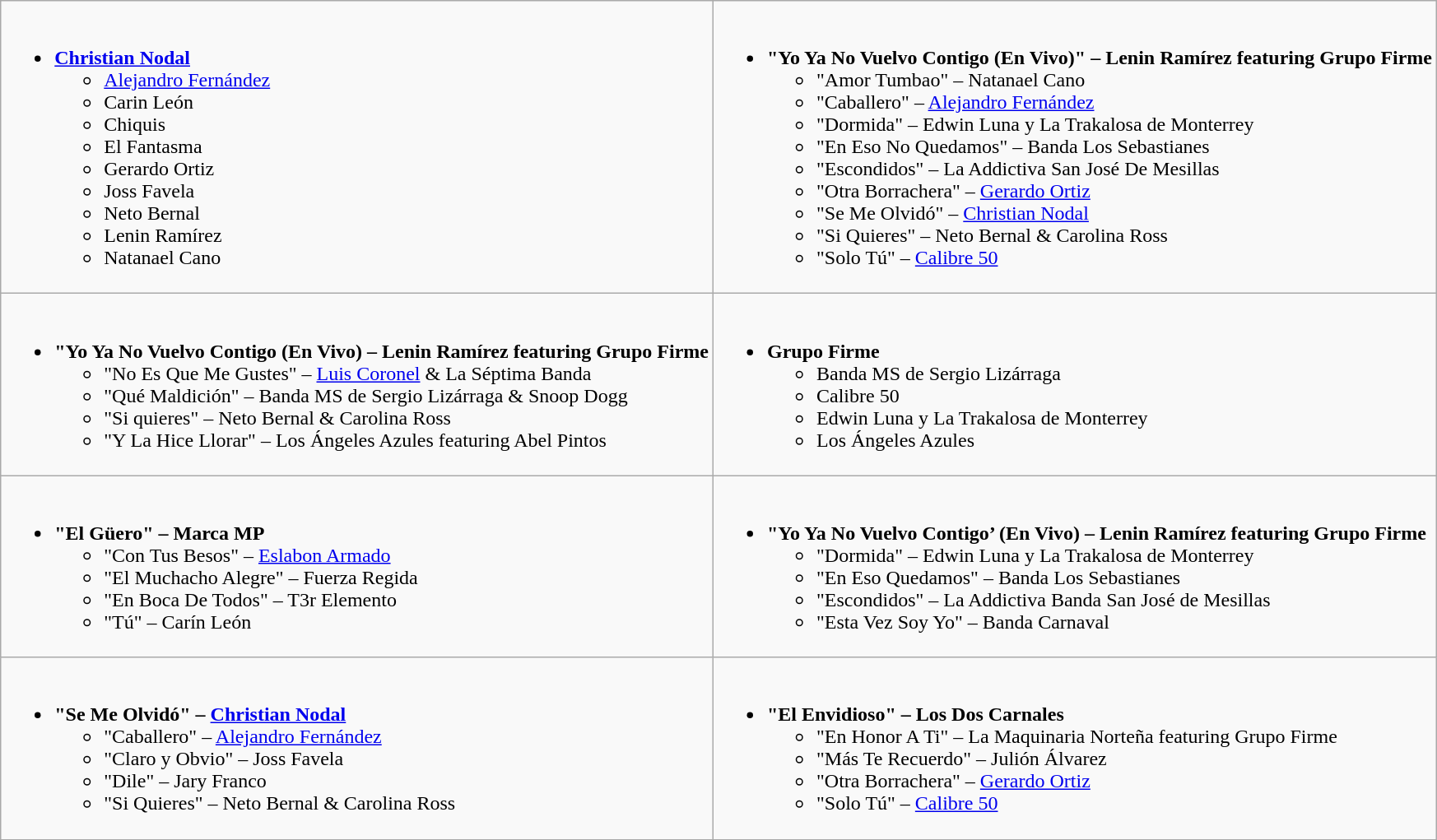<table class="wikitable">
<tr>
<td valign="top"><br><ul><li><strong><a href='#'>Christian Nodal</a></strong><ul><li><a href='#'>Alejandro Fernández</a></li><li>Carin León</li><li>Chiquis</li><li>El Fantasma</li><li>Gerardo Ortiz</li><li>Joss Favela</li><li>Neto Bernal</li><li>Lenin Ramírez</li><li>Natanael Cano</li></ul></li></ul></td>
<td valign="top"><br><ul><li><strong>"Yo Ya No Vuelvo Contigo (En Vivo)" – Lenin Ramírez featuring Grupo Firme</strong><ul><li>"Amor Tumbao" – Natanael Cano</li><li>"Caballero" – <a href='#'>Alejandro Fernández</a></li><li>"Dormida" – Edwin Luna y La Trakalosa de Monterrey</li><li>"En Eso No Quedamos" – Banda Los Sebastianes</li><li>"Escondidos" – La Addictiva San José De Mesillas</li><li>"Otra Borrachera" – <a href='#'>Gerardo Ortiz</a></li><li>"Se Me Olvidó" – <a href='#'>Christian Nodal</a></li><li>"Si Quieres" – Neto Bernal & Carolina Ross</li><li>"Solo Tú" – <a href='#'>Calibre 50</a></li></ul></li></ul></td>
</tr>
<tr>
<td valign="top"><br><ul><li><strong>"Yo Ya No Vuelvo Contigo (En Vivo) – Lenin Ramírez featuring Grupo Firme</strong><ul><li>"No Es Que Me Gustes" – <a href='#'>Luis Coronel</a> & La Séptima Banda</li><li>"Qué Maldición" – Banda MS de Sergio Lizárraga & Snoop Dogg</li><li>"Si quieres" – Neto Bernal & Carolina Ross</li><li>"Y La Hice Llorar" – Los Ángeles Azules featuring Abel Pintos</li></ul></li></ul></td>
<td valign="top"><br><ul><li><strong>Grupo Firme</strong><ul><li>Banda MS de Sergio Lizárraga</li><li>Calibre 50</li><li>Edwin Luna y La Trakalosa de Monterrey</li><li>Los Ángeles Azules</li></ul></li></ul></td>
</tr>
<tr>
<td valign="top"><br><ul><li><strong>"El Güero" – Marca MP</strong><ul><li>"Con Tus Besos" – <a href='#'>Eslabon Armado</a></li><li>"El Muchacho Alegre" – Fuerza Regida</li><li>"En Boca De Todos" – T3r Elemento</li><li>"Tú" – Carín León</li></ul></li></ul></td>
<td valign="top"><br><ul><li><strong>"Yo Ya No Vuelvo Contigo’ (En Vivo) – Lenin Ramírez featuring Grupo Firme</strong><ul><li>"Dormida" – Edwin Luna y La Trakalosa de Monterrey</li><li>"En Eso Quedamos" – Banda Los Sebastianes</li><li>"Escondidos" – La Addictiva Banda San José de Mesillas</li><li>"Esta Vez Soy Yo" – Banda Carnaval</li></ul></li></ul></td>
</tr>
<tr>
<td valign="top"><br><ul><li><strong>"Se Me Olvidó" – <a href='#'>Christian Nodal</a></strong><ul><li>"Caballero" – <a href='#'>Alejandro Fernández</a></li><li>"Claro y Obvio" – Joss Favela</li><li>"Dile" – Jary Franco</li><li>"Si Quieres" – Neto Bernal & Carolina Ross</li></ul></li></ul></td>
<td valign="top"><br><ul><li><strong>"El Envidioso" – Los Dos Carnales</strong><ul><li>"En Honor A Ti" – La Maquinaria Norteña featuring Grupo Firme</li><li>"Más Te Recuerdo" – Julión Álvarez</li><li>"Otra Borrachera" – <a href='#'>Gerardo Ortiz</a></li><li>"Solo Tú" – <a href='#'>Calibre 50</a></li></ul></li></ul></td>
</tr>
</table>
